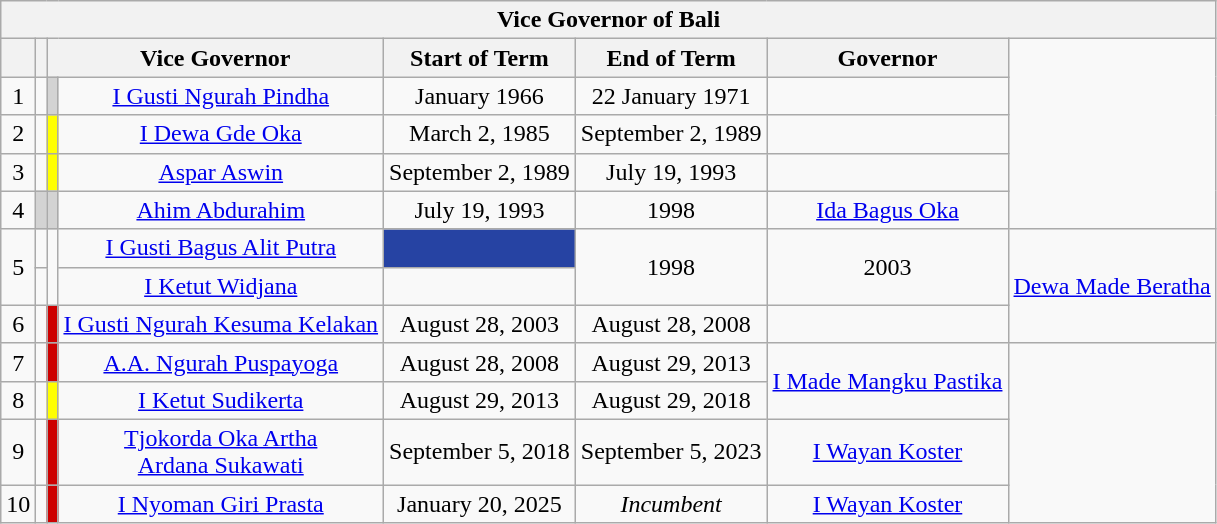<table class="wikitable" style="text-align:center;">
<tr>
<th colspan="10"> <strong>Vice Governor of Bali</strong> </th>
</tr>
<tr>
<th></th>
<th></th>
<th colspan=2>Vice Governor</th>
<th>Start of Term</th>
<th>End of Term</th>
<th>Governor</th>
</tr>
<tr>
<td>1</td>
<td></td>
<td bgcolor="#d3d3d3"></td>
<td><a href='#'>I Gusti Ngurah Pindha</a></td>
<td>January 1966</td>
<td>22 January 1971</td>
<td></td>
</tr>
<tr>
<td>2</td>
<td></td>
<td bgcolor="#ffff00"></td>
<td><a href='#'>I Dewa Gde Oka</a></td>
<td>March 2, 1985</td>
<td>September 2, 1989</td>
<td></td>
</tr>
<tr>
<td>3</td>
<td></td>
<td bgcolor="#ffff00"></td>
<td><a href='#'>Aspar Aswin</a></td>
<td>September 2, 1989</td>
<td>July 19, 1993</td>
<td></td>
</tr>
<tr>
<td>4</td>
<td style="background:#d3d3d3"><br></td>
<td style="background:#d3d3d3"></td>
<td><a href='#'>Ahim Abdurahim</a></td>
<td>July 19, 1993</td>
<td>1998</td>
<td><a href='#'>Ida Bagus Oka</a></td>
</tr>
<tr>
<td rowspan="2">5</td>
<td></td>
<td rowspan="2"></td>
<td><a href='#'>I Gusti Bagus Alit Putra</a></td>
<td style="background:#2643A3"></td>
<td rowspan="2">1998</td>
<td rowspan="2">2003</td>
<td rowspan="3"><a href='#'>Dewa Made Beratha</a></td>
</tr>
<tr>
<td></td>
<td><a href='#'>I Ketut Widjana</a></td>
</tr>
<tr>
<td>6</td>
<td></td>
<td bgcolor="#cd0000"></td>
<td><a href='#'>I Gusti Ngurah Kesuma Kelakan</a></td>
<td>August 28, 2003</td>
<td>August 28, 2008</td>
</tr>
<tr>
<td>7</td>
<td></td>
<td bgcolor="#cd0000"></td>
<td><a href='#'>A.A. Ngurah Puspayoga</a></td>
<td>August 28, 2008</td>
<td>August 29, 2013</td>
<td rowspan="2"><a href='#'>I Made Mangku Pastika</a></td>
</tr>
<tr>
<td>8</td>
<td></td>
<td bgcolor="#ffff00"></td>
<td><a href='#'>I Ketut Sudikerta</a></td>
<td>August 29, 2013</td>
<td>August 29, 2018</td>
</tr>
<tr>
<td>9</td>
<td></td>
<td bgcolor="#cd0000"></td>
<td><a href='#'>Tjokorda Oka Artha<br> Ardana Sukawati</a></td>
<td>September 5, 2018</td>
<td>September 5, 2023</td>
<td><a href='#'>I Wayan Koster</a></td>
</tr>
<tr>
<td>10</td>
<td></td>
<td bgcolor="#cd0000"></td>
<td><a href='#'>I Nyoman Giri Prasta</a></td>
<td>January 20, 2025</td>
<td><em>Incumbent</em></td>
<td><a href='#'>I Wayan Koster</a></td>
</tr>
</table>
